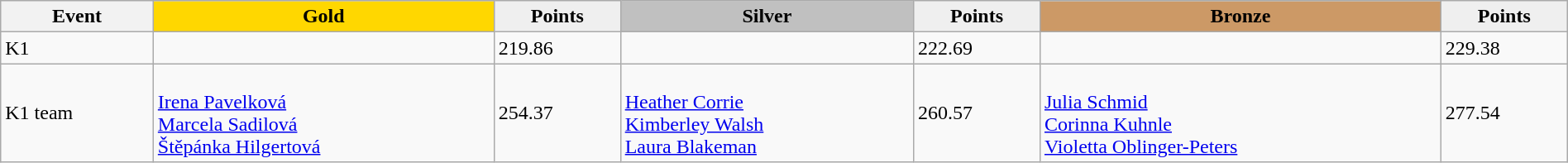<table class="wikitable" width=100%>
<tr>
<th>Event</th>
<td align=center bgcolor="gold"><strong>Gold</strong></td>
<td align=center bgcolor="EFEFEF"><strong>Points</strong></td>
<td align=center bgcolor="silver"><strong>Silver</strong></td>
<td align=center bgcolor="EFEFEF"><strong>Points</strong></td>
<td align=center bgcolor="CC9966"><strong>Bronze</strong></td>
<td align=center bgcolor="EFEFEF"><strong>Points</strong></td>
</tr>
<tr>
<td>K1</td>
<td></td>
<td>219.86</td>
<td></td>
<td>222.69</td>
<td></td>
<td>229.38</td>
</tr>
<tr>
<td>K1 team</td>
<td><br><a href='#'>Irena Pavelková</a><br><a href='#'>Marcela Sadilová</a><br><a href='#'>Štěpánka Hilgertová</a></td>
<td>254.37</td>
<td><br><a href='#'>Heather Corrie</a><br><a href='#'>Kimberley Walsh</a><br><a href='#'>Laura Blakeman</a></td>
<td>260.57</td>
<td><br><a href='#'>Julia Schmid</a><br><a href='#'>Corinna Kuhnle</a><br><a href='#'>Violetta Oblinger-Peters</a></td>
<td>277.54</td>
</tr>
</table>
